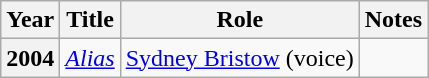<table class="wikitable plainrowheaders">
<tr>
<th scope="col">Year</th>
<th scope="col">Title</th>
<th scope="col">Role</th>
<th scope="col">Notes</th>
</tr>
<tr>
<th scope="row">2004</th>
<td><em><a href='#'>Alias</a></em></td>
<td><a href='#'>Sydney Bristow</a> (voice)</td>
<td></td>
</tr>
</table>
